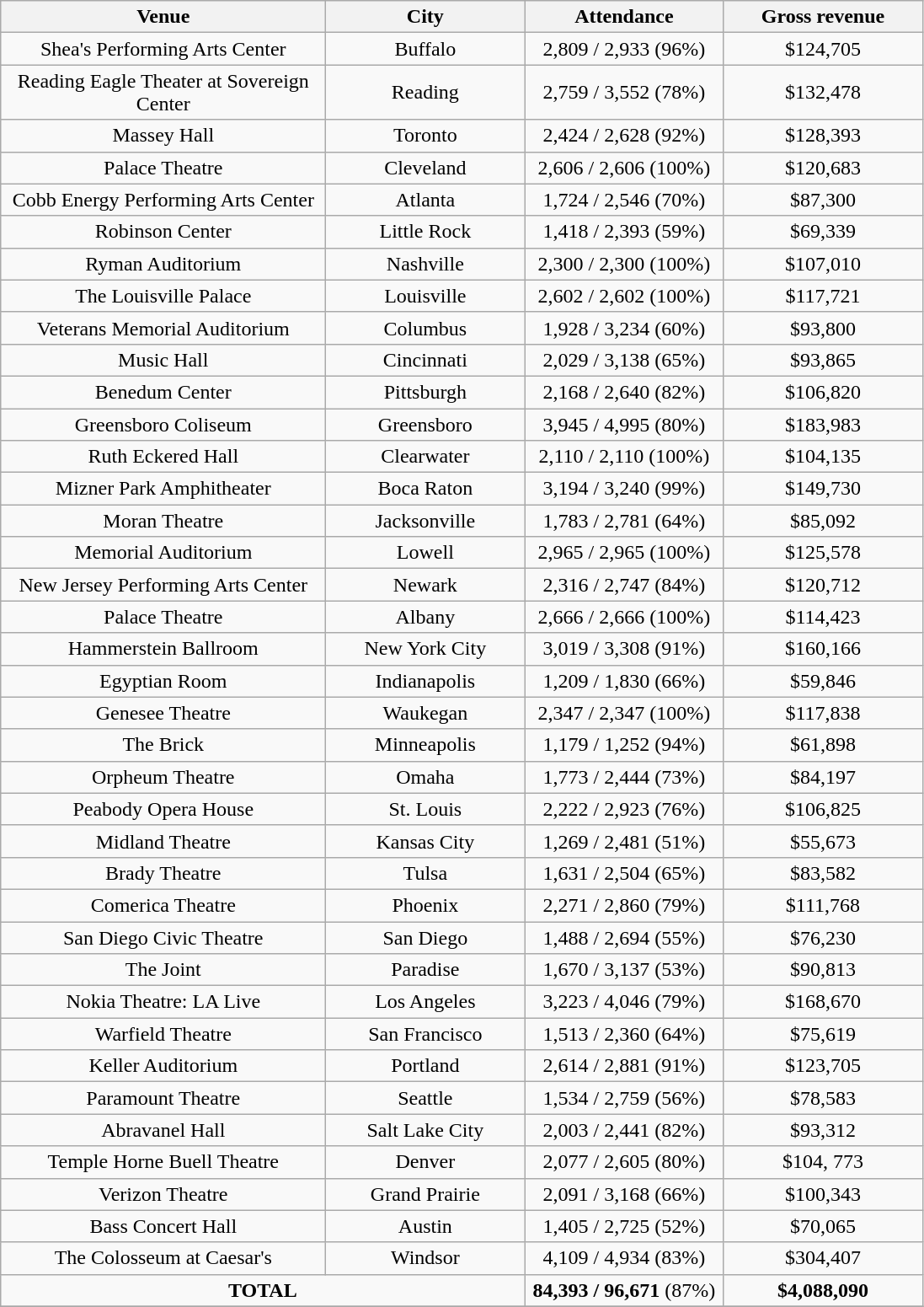<table class="wikitable" style="text-align:center;">
<tr>
<th width="250">Venue</th>
<th width="150">City</th>
<th width="150">Attendance</th>
<th width="150">Gross revenue</th>
</tr>
<tr>
<td>Shea's Performing Arts Center</td>
<td>Buffalo</td>
<td>2,809 / 2,933 (96%)</td>
<td>$124,705</td>
</tr>
<tr>
<td>Reading Eagle Theater at Sovereign Center</td>
<td>Reading</td>
<td>2,759 / 3,552 (78%)</td>
<td>$132,478</td>
</tr>
<tr>
<td>Massey Hall</td>
<td>Toronto</td>
<td>2,424 / 2,628 (92%)</td>
<td>$128,393</td>
</tr>
<tr>
<td>Palace Theatre</td>
<td>Cleveland</td>
<td>2,606 / 2,606 (100%)</td>
<td>$120,683</td>
</tr>
<tr>
<td>Cobb Energy Performing Arts Center</td>
<td>Atlanta</td>
<td>1,724 / 2,546 (70%)</td>
<td>$87,300</td>
</tr>
<tr>
<td>Robinson Center</td>
<td>Little Rock</td>
<td>1,418 / 2,393 (59%)</td>
<td>$69,339</td>
</tr>
<tr>
<td>Ryman Auditorium</td>
<td>Nashville</td>
<td>2,300 / 2,300 (100%)</td>
<td>$107,010</td>
</tr>
<tr>
<td>The Louisville Palace</td>
<td>Louisville</td>
<td>2,602 / 2,602 (100%)</td>
<td>$117,721</td>
</tr>
<tr>
<td>Veterans Memorial Auditorium</td>
<td>Columbus</td>
<td>1,928 / 3,234 (60%)</td>
<td>$93,800</td>
</tr>
<tr>
<td>Music Hall</td>
<td>Cincinnati</td>
<td>2,029 / 3,138 (65%)</td>
<td>$93,865</td>
</tr>
<tr>
<td>Benedum Center</td>
<td>Pittsburgh</td>
<td>2,168 / 2,640 (82%)</td>
<td>$106,820</td>
</tr>
<tr>
<td>Greensboro Coliseum</td>
<td>Greensboro</td>
<td>3,945 / 4,995 (80%)</td>
<td>$183,983</td>
</tr>
<tr>
<td>Ruth Eckered Hall</td>
<td>Clearwater</td>
<td>2,110 / 2,110 (100%)</td>
<td>$104,135</td>
</tr>
<tr>
<td>Mizner Park Amphitheater</td>
<td>Boca Raton</td>
<td>3,194 / 3,240 (99%)</td>
<td>$149,730</td>
</tr>
<tr>
<td>Moran Theatre</td>
<td>Jacksonville</td>
<td>1,783 / 2,781 (64%)</td>
<td>$85,092</td>
</tr>
<tr>
<td>Memorial Auditorium</td>
<td>Lowell</td>
<td>2,965 / 2,965 (100%)</td>
<td>$125,578</td>
</tr>
<tr>
<td>New Jersey Performing Arts Center</td>
<td>Newark</td>
<td>2,316 / 2,747 (84%)</td>
<td>$120,712</td>
</tr>
<tr>
<td>Palace Theatre</td>
<td>Albany</td>
<td>2,666 / 2,666 (100%)</td>
<td>$114,423</td>
</tr>
<tr>
<td>Hammerstein Ballroom</td>
<td>New York City</td>
<td>3,019 / 3,308 (91%)</td>
<td>$160,166</td>
</tr>
<tr>
<td>Egyptian Room</td>
<td>Indianapolis</td>
<td>1,209 / 1,830 (66%)</td>
<td>$59,846  </td>
</tr>
<tr>
<td>Genesee Theatre</td>
<td>Waukegan</td>
<td>2,347 / 2,347 (100%)</td>
<td>$117,838</td>
</tr>
<tr>
<td>The Brick</td>
<td>Minneapolis</td>
<td>1,179 / 1,252 (94%)</td>
<td>$61,898</td>
</tr>
<tr>
<td>Orpheum Theatre</td>
<td>Omaha</td>
<td>1,773 / 2,444 (73%)</td>
<td>$84,197</td>
</tr>
<tr>
<td>Peabody Opera House</td>
<td>St. Louis</td>
<td>2,222 / 2,923 (76%)</td>
<td>$106,825</td>
</tr>
<tr>
<td>Midland Theatre</td>
<td>Kansas City</td>
<td>1,269 / 2,481 (51%)</td>
<td>$55,673</td>
</tr>
<tr>
<td>Brady Theatre</td>
<td>Tulsa</td>
<td>1,631 / 2,504 (65%)</td>
<td>$83,582</td>
</tr>
<tr>
<td>Comerica Theatre</td>
<td>Phoenix</td>
<td>2,271 / 2,860 (79%)</td>
<td>$111,768</td>
</tr>
<tr>
<td>San Diego Civic Theatre</td>
<td>San Diego</td>
<td>1,488 / 2,694 (55%)</td>
<td>$76,230</td>
</tr>
<tr>
<td>The Joint</td>
<td>Paradise</td>
<td>1,670 / 3,137 (53%)</td>
<td>$90,813</td>
</tr>
<tr>
<td>Nokia Theatre: LA Live</td>
<td>Los Angeles</td>
<td>3,223 / 4,046 (79%)</td>
<td>$168,670</td>
</tr>
<tr>
<td>Warfield Theatre</td>
<td>San Francisco</td>
<td>1,513 / 2,360 (64%)</td>
<td>$75,619</td>
</tr>
<tr>
<td>Keller Auditorium</td>
<td>Portland</td>
<td>2,614 / 2,881 (91%)</td>
<td>$123,705</td>
</tr>
<tr>
<td>Paramount Theatre</td>
<td>Seattle</td>
<td>1,534 / 2,759 (56%)</td>
<td>$78,583</td>
</tr>
<tr>
<td>Abravanel Hall</td>
<td>Salt Lake City</td>
<td>2,003 / 2,441 (82%)</td>
<td>$93,312</td>
</tr>
<tr>
<td>Temple Horne Buell Theatre</td>
<td>Denver</td>
<td>2,077 / 2,605 (80%)</td>
<td>$104, 773</td>
</tr>
<tr>
<td>Verizon Theatre</td>
<td>Grand Prairie</td>
<td>2,091 / 3,168 (66%)</td>
<td>$100,343</td>
</tr>
<tr>
<td>Bass Concert Hall</td>
<td>Austin</td>
<td>1,405 / 2,725 (52%)</td>
<td>$70,065</td>
</tr>
<tr>
<td>The Colosseum at Caesar's</td>
<td>Windsor</td>
<td>4,109 / 4,934 (83%)</td>
<td>$304,407</td>
</tr>
<tr>
<td colspan="2"><strong>TOTAL</strong></td>
<td><strong>84,393 / 96,671</strong> (87%)</td>
<td><strong>$4,088,090</strong></td>
</tr>
<tr>
</tr>
</table>
